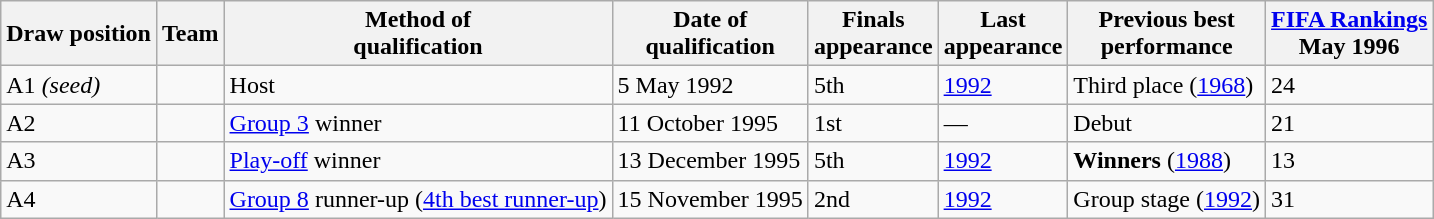<table class="wikitable sortable">
<tr>
<th>Draw position</th>
<th>Team</th>
<th>Method of<br>qualification</th>
<th>Date of<br>qualification</th>
<th data-sort-type="number">Finals<br>appearance</th>
<th>Last<br>appearance</th>
<th>Previous best<br>performance</th>
<th><a href='#'>FIFA Rankings</a><br>May 1996</th>
</tr>
<tr>
<td>A1 <em>(seed)</em></td>
<td style="white-space:nowrap"></td>
<td>Host</td>
<td>5 May 1992</td>
<td>5th</td>
<td><a href='#'>1992</a></td>
<td data-sort-value="3">Third place (<a href='#'>1968</a>)</td>
<td>24</td>
</tr>
<tr>
<td>A2</td>
<td style="white-space:nowrap"></td>
<td><a href='#'>Group 3</a> winner</td>
<td>11 October 1995</td>
<td>1st</td>
<td>—</td>
<td data-sort-value="99">Debut</td>
<td>21</td>
</tr>
<tr>
<td>A3</td>
<td style="white-space:nowrap"></td>
<td><a href='#'>Play-off</a> winner</td>
<td>13 December 1995</td>
<td>5th</td>
<td><a href='#'>1992</a></td>
<td data-sort-value="1"><strong>Winners</strong> (<a href='#'>1988</a>)</td>
<td>13</td>
</tr>
<tr>
<td>A4</td>
<td style="white-space:nowrap"></td>
<td><a href='#'>Group 8</a> runner-up (<a href='#'>4th best runner-up</a>)</td>
<td>15 November 1995</td>
<td>2nd</td>
<td><a href='#'>1992</a></td>
<td data-sort-value="7">Group stage (<a href='#'>1992</a>)</td>
<td>31</td>
</tr>
</table>
